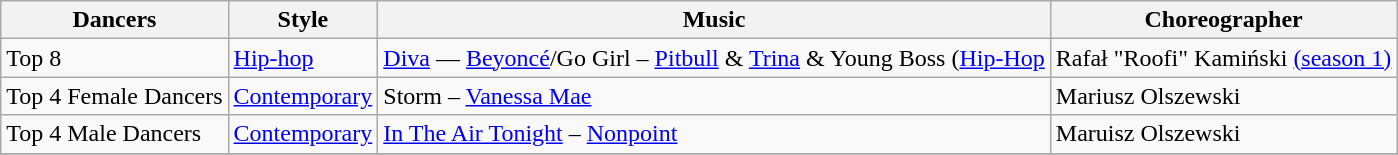<table class="wikitable">
<tr>
<th>Dancers</th>
<th>Style</th>
<th>Music</th>
<th>Choreographer</th>
</tr>
<tr>
<td>Top 8</td>
<td><a href='#'>Hip-hop</a></td>
<td><a href='#'>Diva</a> — <a href='#'>Beyoncé</a>/Go Girl – <a href='#'>Pitbull</a> & <a href='#'>Trina</a> & Young Boss  (<a href='#'>Hip-Hop</a></td>
<td>Rafał "Roofi" Kamiński <a href='#'>(season 1)</a></td>
</tr>
<tr>
<td>Top 4 Female Dancers</td>
<td><a href='#'>Contemporary</a></td>
<td>Storm – <a href='#'>Vanessa Mae</a></td>
<td>Mariusz Olszewski</td>
</tr>
<tr>
<td>Top 4 Male Dancers</td>
<td><a href='#'>Contemporary</a></td>
<td><a href='#'>In The Air Tonight</a> – <a href='#'>Nonpoint</a></td>
<td>Maruisz Olszewski</td>
</tr>
<tr>
</tr>
</table>
